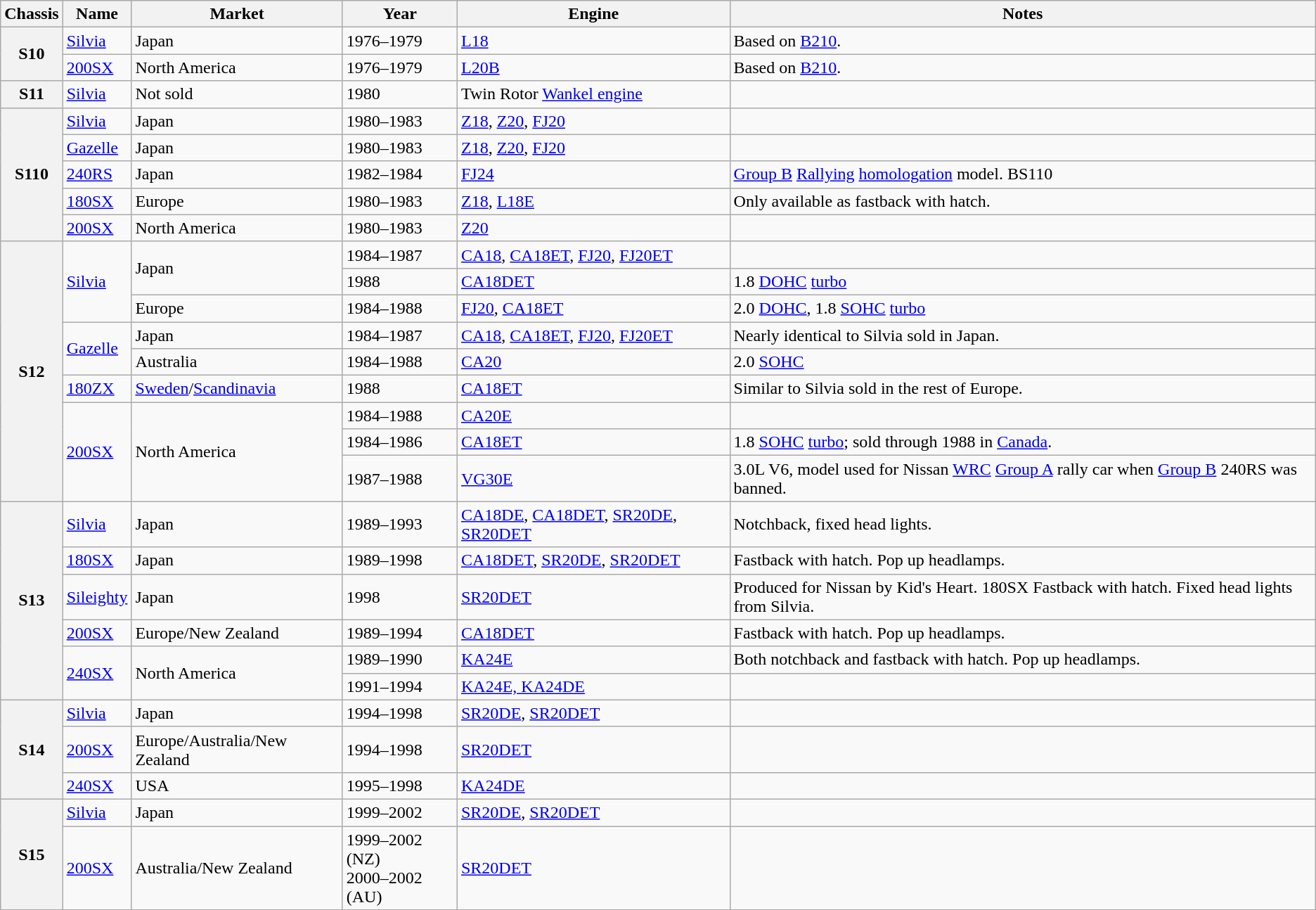<table class="wikitable">
<tr>
<th>Chassis</th>
<th>Name</th>
<th>Market</th>
<th>Year</th>
<th>Engine</th>
<th>Notes</th>
</tr>
<tr>
<th rowspan="2">S10</th>
<td><a href='#'>Silvia</a></td>
<td>Japan</td>
<td>1976–1979</td>
<td><a href='#'>L18</a></td>
<td>Based on <a href='#'>B210</a>.</td>
</tr>
<tr>
<td><a href='#'>200SX</a></td>
<td>North America</td>
<td>1976–1979</td>
<td><a href='#'>L20B</a></td>
<td>Based on <a href='#'>B210</a>.</td>
</tr>
<tr>
<th>S11</th>
<td><a href='#'>Silvia</a></td>
<td>Not sold</td>
<td>1980</td>
<td>Twin Rotor <a href='#'>Wankel engine</a></td>
<td></td>
</tr>
<tr>
<th rowspan="5">S110</th>
<td><a href='#'>Silvia</a></td>
<td>Japan</td>
<td>1980–1983</td>
<td><a href='#'>Z18</a>, <a href='#'>Z20</a>, <a href='#'>FJ20</a></td>
<td></td>
</tr>
<tr>
<td><a href='#'>Gazelle</a></td>
<td>Japan</td>
<td>1980–1983</td>
<td><a href='#'>Z18</a>, <a href='#'>Z20</a>, <a href='#'>FJ20</a></td>
<td></td>
</tr>
<tr>
<td><a href='#'>240RS</a></td>
<td>Japan</td>
<td>1982–1984</td>
<td><a href='#'>FJ24</a></td>
<td><a href='#'>Group B</a> <a href='#'>Rallying</a> <a href='#'>homologation</a> model. BS110</td>
</tr>
<tr>
<td><a href='#'>180SX</a></td>
<td>Europe</td>
<td>1980–1983</td>
<td><a href='#'>Z18</a>, <a href='#'>L18E</a></td>
<td>Only available as fastback with hatch.</td>
</tr>
<tr>
<td><a href='#'>200SX</a></td>
<td>North America</td>
<td>1980–1983</td>
<td><a href='#'>Z20</a></td>
<td></td>
</tr>
<tr>
<th rowspan="9">S12</th>
<td rowspan="3"><a href='#'>Silvia</a></td>
<td rowspan="2">Japan</td>
<td>1984–1987</td>
<td><a href='#'>CA18</a>, <a href='#'>CA18ET</a>, <a href='#'>FJ20</a>, <a href='#'>FJ20ET</a></td>
<td></td>
</tr>
<tr>
<td>1988</td>
<td><a href='#'>CA18DET</a></td>
<td>1.8 <a href='#'>DOHC</a> <a href='#'>turbo</a></td>
</tr>
<tr>
<td>Europe</td>
<td>1984–1988</td>
<td><a href='#'>FJ20</a>, <a href='#'>CA18ET</a></td>
<td>2.0 <a href='#'>DOHC</a>, 1.8 <a href='#'>SOHC</a> <a href='#'>turbo</a></td>
</tr>
<tr>
<td rowspan="2"><a href='#'>Gazelle</a></td>
<td>Japan</td>
<td>1984–1987</td>
<td><a href='#'>CA18</a>, <a href='#'>CA18ET</a>, <a href='#'>FJ20</a>, <a href='#'>FJ20ET</a></td>
<td>Nearly identical to Silvia sold in Japan.</td>
</tr>
<tr>
<td>Australia</td>
<td>1984–1988</td>
<td><a href='#'>CA20</a></td>
<td>2.0 <a href='#'>SOHC</a></td>
</tr>
<tr>
<td><a href='#'>180ZX</a></td>
<td><a href='#'>Sweden</a>/<a href='#'>Scandinavia</a></td>
<td>1988</td>
<td><a href='#'>CA18ET</a></td>
<td>Similar to Silvia sold in the rest of Europe.</td>
</tr>
<tr>
<td rowspan="3"><a href='#'>200SX</a></td>
<td rowspan="3">North America</td>
<td>1984–1988</td>
<td><a href='#'>CA20E</a></td>
<td></td>
</tr>
<tr>
<td>1984–1986</td>
<td><a href='#'>CA18ET</a></td>
<td>1.8 <a href='#'>SOHC</a> <a href='#'>turbo</a>; sold through 1988 in <a href='#'>Canada</a>.</td>
</tr>
<tr>
<td>1987–1988</td>
<td><a href='#'>VG30E</a></td>
<td>3.0L V6, model used for Nissan <a href='#'>WRC</a> <a href='#'>Group A</a> rally car when <a href='#'>Group B</a> 240RS was banned.</td>
</tr>
<tr>
<th rowspan="6">S13</th>
<td><a href='#'>Silvia</a></td>
<td>Japan</td>
<td>1989–1993</td>
<td><a href='#'>CA18DE</a>, <a href='#'>CA18DET</a>, <a href='#'>SR20DE</a>, <a href='#'>SR20DET</a></td>
<td>Notchback, fixed head lights.</td>
</tr>
<tr>
<td><a href='#'>180SX</a></td>
<td>Japan</td>
<td>1989–1998</td>
<td><a href='#'>CA18DET</a>, <a href='#'>SR20DE</a>, <a href='#'>SR20DET</a></td>
<td>Fastback with hatch. Pop up headlamps.</td>
</tr>
<tr>
<td><a href='#'>Sileighty</a></td>
<td>Japan</td>
<td>1998</td>
<td><a href='#'>SR20DET</a></td>
<td>Produced for Nissan by Kid's Heart. 180SX Fastback with hatch. Fixed head lights from Silvia.</td>
</tr>
<tr>
<td><a href='#'>200SX</a></td>
<td>Europe/New Zealand</td>
<td>1989–1994</td>
<td><a href='#'>CA18DET</a></td>
<td>Fastback with hatch. Pop up headlamps.</td>
</tr>
<tr>
<td rowspan="2"><a href='#'>240SX</a></td>
<td rowspan="2">North America</td>
<td>1989–1990</td>
<td><a href='#'>KA24E</a></td>
<td>Both notchback and fastback with hatch. Pop up headlamps.</td>
</tr>
<tr>
<td>1991–1994</td>
<td><a href='#'>KA24E, KA24DE</a></td>
<td></td>
</tr>
<tr>
<th rowspan="3">S14</th>
<td><a href='#'>Silvia</a></td>
<td>Japan</td>
<td>1994–1998</td>
<td><a href='#'>SR20DE</a>, <a href='#'>SR20DET</a></td>
<td></td>
</tr>
<tr>
<td><a href='#'>200SX</a></td>
<td>Europe/Australia/New Zealand</td>
<td>1994–1998</td>
<td><a href='#'>SR20DET</a></td>
<td></td>
</tr>
<tr>
<td><a href='#'>240SX</a></td>
<td>USA</td>
<td>1995–1998</td>
<td><a href='#'>KA24DE</a></td>
<td></td>
</tr>
<tr>
<th rowspan="2">S15</th>
<td><a href='#'>Silvia</a></td>
<td>Japan</td>
<td>1999–2002</td>
<td><a href='#'>SR20DE</a>, <a href='#'>SR20DET</a></td>
<td></td>
</tr>
<tr>
<td><a href='#'>200SX</a></td>
<td>Australia/New Zealand</td>
<td>1999–2002 (NZ)<br>2000–2002 (AU)</td>
<td><a href='#'>SR20DET</a></td>
<td></td>
</tr>
</table>
